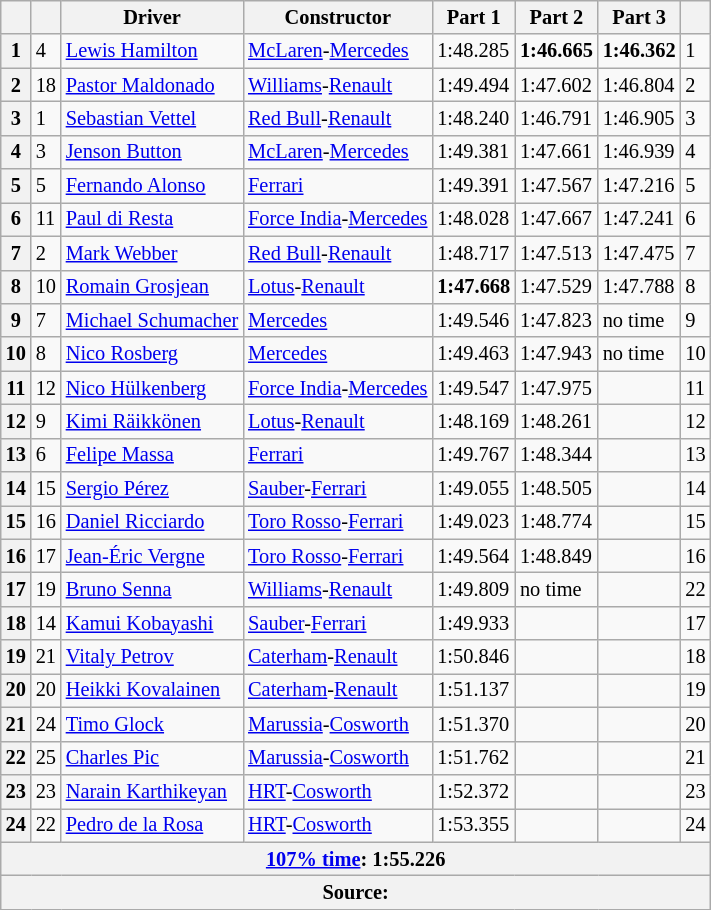<table class="wikitable sortable" style="font-size:85%">
<tr>
<th></th>
<th></th>
<th>Driver</th>
<th>Constructor</th>
<th>Part 1</th>
<th>Part 2</th>
<th>Part 3</th>
<th></th>
</tr>
<tr>
<th>1</th>
<td>4</td>
<td> <a href='#'>Lewis Hamilton</a></td>
<td><a href='#'>McLaren</a>-<a href='#'>Mercedes</a></td>
<td>1:48.285</td>
<td><strong>1:46.665</strong></td>
<td><strong>1:46.362</strong></td>
<td>1</td>
</tr>
<tr>
<th>2</th>
<td>18</td>
<td> <a href='#'>Pastor Maldonado</a></td>
<td><a href='#'>Williams</a>-<a href='#'>Renault</a></td>
<td>1:49.494</td>
<td>1:47.602</td>
<td>1:46.804</td>
<td>2</td>
</tr>
<tr>
<th>3</th>
<td>1</td>
<td> <a href='#'>Sebastian Vettel</a></td>
<td><a href='#'>Red Bull</a>-<a href='#'>Renault</a></td>
<td>1:48.240</td>
<td>1:46.791</td>
<td>1:46.905</td>
<td>3</td>
</tr>
<tr>
<th>4</th>
<td>3</td>
<td> <a href='#'>Jenson Button</a></td>
<td><a href='#'>McLaren</a>-<a href='#'>Mercedes</a></td>
<td>1:49.381</td>
<td>1:47.661</td>
<td>1:46.939</td>
<td>4</td>
</tr>
<tr>
<th>5</th>
<td>5</td>
<td> <a href='#'>Fernando Alonso</a></td>
<td><a href='#'>Ferrari</a></td>
<td>1:49.391</td>
<td>1:47.567</td>
<td>1:47.216</td>
<td>5</td>
</tr>
<tr>
<th>6</th>
<td>11</td>
<td> <a href='#'>Paul di Resta</a></td>
<td><a href='#'>Force India</a>-<a href='#'>Mercedes</a></td>
<td>1:48.028</td>
<td>1:47.667</td>
<td>1:47.241</td>
<td>6</td>
</tr>
<tr>
<th>7</th>
<td>2</td>
<td> <a href='#'>Mark Webber</a></td>
<td><a href='#'>Red Bull</a>-<a href='#'>Renault</a></td>
<td>1:48.717</td>
<td>1:47.513</td>
<td>1:47.475</td>
<td>7</td>
</tr>
<tr>
<th>8</th>
<td>10</td>
<td> <a href='#'>Romain Grosjean</a></td>
<td><a href='#'>Lotus</a>-<a href='#'>Renault</a></td>
<td><strong>1:47.668</strong></td>
<td>1:47.529</td>
<td>1:47.788</td>
<td>8</td>
</tr>
<tr>
<th>9</th>
<td>7</td>
<td> <a href='#'>Michael Schumacher</a></td>
<td><a href='#'>Mercedes</a></td>
<td>1:49.546</td>
<td>1:47.823</td>
<td>no time</td>
<td>9</td>
</tr>
<tr>
<th>10</th>
<td>8</td>
<td> <a href='#'>Nico Rosberg</a></td>
<td><a href='#'>Mercedes</a></td>
<td>1:49.463</td>
<td>1:47.943</td>
<td>no time</td>
<td>10</td>
</tr>
<tr>
<th>11</th>
<td>12</td>
<td> <a href='#'>Nico Hülkenberg</a></td>
<td><a href='#'>Force India</a>-<a href='#'>Mercedes</a></td>
<td>1:49.547</td>
<td>1:47.975</td>
<td></td>
<td>11</td>
</tr>
<tr>
<th>12</th>
<td>9</td>
<td> <a href='#'>Kimi Räikkönen</a></td>
<td><a href='#'>Lotus</a>-<a href='#'>Renault</a></td>
<td>1:48.169</td>
<td>1:48.261</td>
<td></td>
<td>12</td>
</tr>
<tr>
<th>13</th>
<td>6</td>
<td> <a href='#'>Felipe Massa</a></td>
<td><a href='#'>Ferrari</a></td>
<td>1:49.767</td>
<td>1:48.344</td>
<td></td>
<td>13</td>
</tr>
<tr>
<th>14</th>
<td>15</td>
<td> <a href='#'>Sergio Pérez</a></td>
<td><a href='#'>Sauber</a>-<a href='#'>Ferrari</a></td>
<td>1:49.055</td>
<td>1:48.505</td>
<td></td>
<td>14</td>
</tr>
<tr>
<th>15</th>
<td>16</td>
<td> <a href='#'>Daniel Ricciardo</a></td>
<td><a href='#'>Toro Rosso</a>-<a href='#'>Ferrari</a></td>
<td>1:49.023</td>
<td>1:48.774</td>
<td></td>
<td>15</td>
</tr>
<tr>
<th>16</th>
<td>17</td>
<td> <a href='#'>Jean-Éric Vergne</a></td>
<td><a href='#'>Toro Rosso</a>-<a href='#'>Ferrari</a></td>
<td>1:49.564</td>
<td>1:48.849</td>
<td></td>
<td>16</td>
</tr>
<tr>
<th>17</th>
<td>19</td>
<td> <a href='#'>Bruno Senna</a></td>
<td><a href='#'>Williams</a>-<a href='#'>Renault</a></td>
<td>1:49.809</td>
<td>no time</td>
<td></td>
<td>22</td>
</tr>
<tr>
<th>18</th>
<td>14</td>
<td> <a href='#'>Kamui Kobayashi</a></td>
<td><a href='#'>Sauber</a>-<a href='#'>Ferrari</a></td>
<td>1:49.933</td>
<td></td>
<td></td>
<td>17</td>
</tr>
<tr>
<th>19</th>
<td>21</td>
<td> <a href='#'>Vitaly Petrov</a></td>
<td><a href='#'>Caterham</a>-<a href='#'>Renault</a></td>
<td>1:50.846</td>
<td></td>
<td></td>
<td>18</td>
</tr>
<tr>
<th>20</th>
<td>20</td>
<td> <a href='#'>Heikki Kovalainen</a></td>
<td><a href='#'>Caterham</a>-<a href='#'>Renault</a></td>
<td>1:51.137</td>
<td></td>
<td></td>
<td>19</td>
</tr>
<tr>
<th>21</th>
<td>24</td>
<td> <a href='#'>Timo Glock</a></td>
<td><a href='#'>Marussia</a>-<a href='#'>Cosworth</a></td>
<td>1:51.370</td>
<td></td>
<td></td>
<td>20</td>
</tr>
<tr>
<th>22</th>
<td>25</td>
<td> <a href='#'>Charles Pic</a></td>
<td><a href='#'>Marussia</a>-<a href='#'>Cosworth</a></td>
<td>1:51.762</td>
<td></td>
<td></td>
<td>21</td>
</tr>
<tr>
<th>23</th>
<td>23</td>
<td> <a href='#'>Narain Karthikeyan</a></td>
<td><a href='#'>HRT</a>-<a href='#'>Cosworth</a></td>
<td>1:52.372</td>
<td></td>
<td></td>
<td>23</td>
</tr>
<tr>
<th>24</th>
<td>22</td>
<td> <a href='#'>Pedro de la Rosa</a></td>
<td><a href='#'>HRT</a>-<a href='#'>Cosworth</a></td>
<td>1:53.355</td>
<td></td>
<td></td>
<td>24</td>
</tr>
<tr>
<th colspan=8><a href='#'>107% time</a>: 1:55.226</th>
</tr>
<tr>
<th colspan=8>Source:</th>
</tr>
</table>
